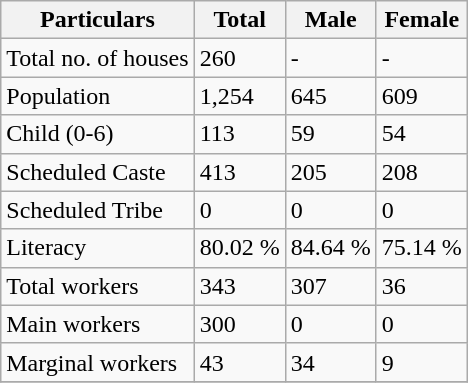<table class="wikitable sortable">
<tr>
<th>Particulars</th>
<th>Total</th>
<th>Male</th>
<th>Female</th>
</tr>
<tr>
<td>Total no. of houses</td>
<td>260</td>
<td>-</td>
<td>-</td>
</tr>
<tr>
<td>Population</td>
<td>1,254</td>
<td>645</td>
<td>609</td>
</tr>
<tr>
<td>Child (0-6)</td>
<td>113</td>
<td>59</td>
<td>54</td>
</tr>
<tr>
<td>Scheduled Caste</td>
<td>413</td>
<td>205</td>
<td>208</td>
</tr>
<tr>
<td>Scheduled Tribe</td>
<td>0</td>
<td>0</td>
<td>0</td>
</tr>
<tr>
<td>Literacy</td>
<td>80.02 %</td>
<td>84.64 %</td>
<td>75.14 %</td>
</tr>
<tr>
<td>Total workers</td>
<td>343</td>
<td>307</td>
<td>36</td>
</tr>
<tr>
<td>Main workers</td>
<td>300</td>
<td>0</td>
<td>0</td>
</tr>
<tr>
<td>Marginal workers</td>
<td>43</td>
<td>34</td>
<td>9</td>
</tr>
<tr>
</tr>
</table>
